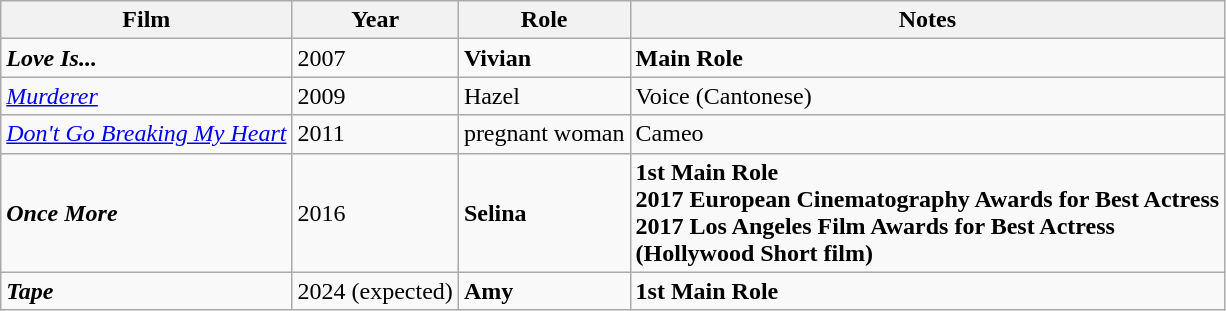<table class="wikitable plainrowheaders sortable">
<tr>
<th scope="col">Film</th>
<th scope="col">Year</th>
<th scope="col">Role</th>
<th scope="col" class="unsortable">Notes</th>
</tr>
<tr>
<td><strong><em>Love Is...</em></strong></td>
<td>2007</td>
<td><strong>Vivian</strong></td>
<td><strong>Main Role</strong></td>
</tr>
<tr>
<td><em><a href='#'>Murderer</a></em></td>
<td>2009</td>
<td>Hazel</td>
<td>Voice (Cantonese)</td>
</tr>
<tr>
<td><em><a href='#'>Don't Go Breaking My Heart</a></em></td>
<td>2011</td>
<td>pregnant woman</td>
<td>Cameo</td>
</tr>
<tr>
<td><strong><em>Once More</em></strong></td>
<td>2016</td>
<td><strong>Selina</strong></td>
<td><strong>1st Main Role</strong> <br> <strong>2017 European Cinematography Awards for Best Actress</strong> <br> <strong>2017 Los Angeles Film Awards for Best Actress</strong> <br> <strong>(Hollywood Short film)</strong></td>
</tr>
<tr>
<td><strong><em>Tape</em></strong></td>
<td>2024 (expected)</td>
<td><strong>Amy</strong></td>
<td><strong>1st Main Role</strong></td>
</tr>
</table>
